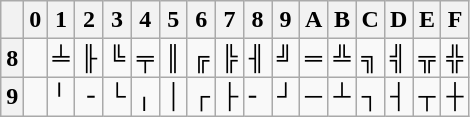<table class="wikitable">
<tr>
<th></th>
<th>0</th>
<th>1</th>
<th>2</th>
<th>3</th>
<th>4</th>
<th>5</th>
<th>6</th>
<th>7</th>
<th>8</th>
<th>9</th>
<th>A</th>
<th>B</th>
<th>C</th>
<th>D</th>
<th>E</th>
<th>F</th>
</tr>
<tr>
<th>8</th>
<td></td>
<td>╧</td>
<td>╟</td>
<td>╚</td>
<td>╤</td>
<td>║</td>
<td>╔</td>
<td>╠</td>
<td>╢</td>
<td>╝</td>
<td>═</td>
<td>╩</td>
<td>╗</td>
<td>╣</td>
<td>╦</td>
<td>╬</td>
</tr>
<tr>
<th>9</th>
<td></td>
<td>╵</td>
<td>╶</td>
<td>└</td>
<td>╷</td>
<td>│</td>
<td>┌</td>
<td>├</td>
<td>╴</td>
<td>┘</td>
<td>─</td>
<td>┴</td>
<td>┐</td>
<td>┤</td>
<td>┬</td>
<td>┼</td>
</tr>
</table>
